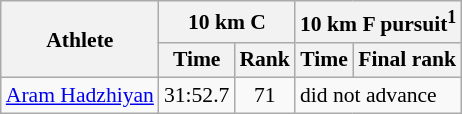<table class="wikitable" border="1" style="font-size:90%">
<tr>
<th rowspan=2>Athlete</th>
<th colspan=2>10 km C</th>
<th colspan=2>10 km F pursuit<sup>1</sup></th>
</tr>
<tr>
<th>Time</th>
<th>Rank</th>
<th>Time</th>
<th>Final rank</th>
</tr>
<tr>
<td><a href='#'>Aram Hadzhiyan</a></td>
<td align=center>31:52.7</td>
<td align=center>71</td>
<td colspan="2">did not advance</td>
</tr>
</table>
